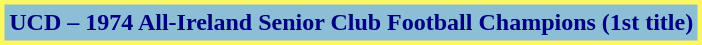<table class="wikitable">
<tr>
<th style="background:#8CBED6;color:navy;border:3px solid #FCF75E">UCD – 1974 All-Ireland Senior Club Football Champions (1st title)</th>
</tr>
</table>
